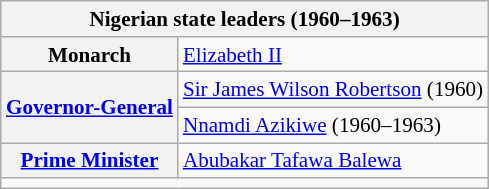<table class="wikitable " style="text-align:left;  font-size:88%; float:right";>
<tr>
<th colspan="2">Nigerian state leaders (1960–1963)</th>
</tr>
<tr ->
<th scope=col>Monarch</th>
<td><a href='#'>Elizabeth II</a></td>
</tr>
<tr ->
<th scope=col rowspan="2"><a href='#'>Governor-General</a></th>
<td><a href='#'>Sir James Wilson Robertson</a> (1960)</td>
</tr>
<tr>
<td><a href='#'>Nnamdi Azikiwe</a> (1960–1963)</td>
</tr>
<tr>
<th scope=col><a href='#'>Prime Minister</a></th>
<td><a href='#'>Abubakar Tafawa Balewa</a></td>
</tr>
<tr>
<td colspan="2"></td>
</tr>
</table>
